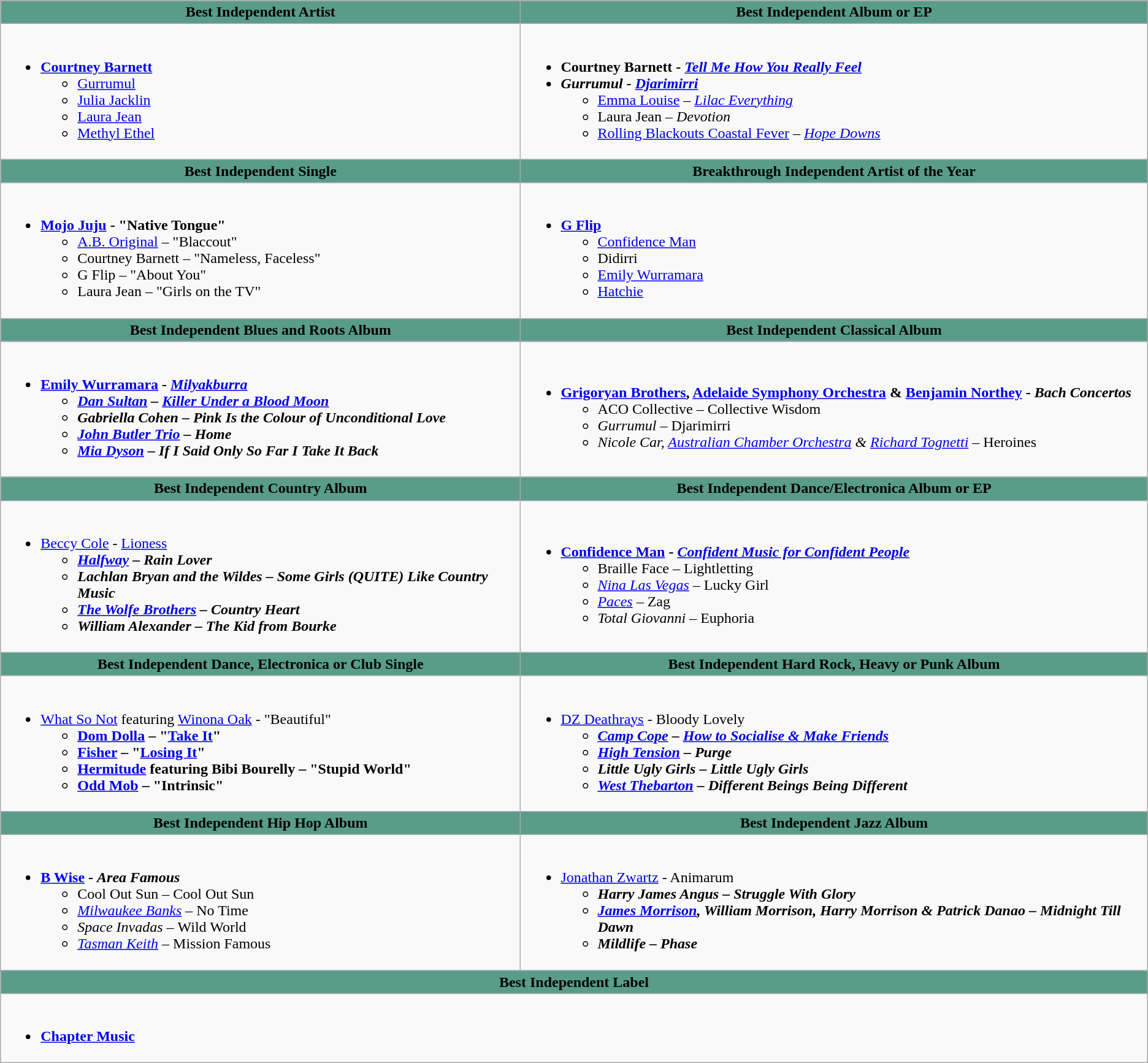<table class=wikitable style="width="150%">
<tr>
<th ! style="background:#589C89; width=;"50%">Best Independent Artist</th>
<th ! style="background:#589C89; width=;"50%">Best Independent Album or EP</th>
</tr>
<tr>
<td><br><ul><li><strong><a href='#'>Courtney Barnett</a></strong><ul><li><a href='#'>Gurrumul</a></li><li><a href='#'>Julia Jacklin</a></li><li><a href='#'>Laura Jean</a></li><li><a href='#'>Methyl Ethel</a></li></ul></li></ul></td>
<td><br><ul><li><strong>Courtney Barnett - <em><a href='#'>Tell Me How You Really Feel</a><strong><em></li><li></strong>Gurrumul - </em><a href='#'>Djarimirri</a></em></strong><ul><li><a href='#'>Emma Louise</a> – <em><a href='#'>Lilac Everything</a></em></li><li>Laura Jean – <em>Devotion</em></li><li><a href='#'>Rolling Blackouts Coastal Fever</a> – <em><a href='#'>Hope Downs</a></em></li></ul></li></ul></td>
</tr>
<tr>
<th ! style="background:#589C89; width=;"50%">Best Independent Single</th>
<th ! style="background:#589C89; width=;"50%">Breakthrough Independent Artist of the Year</th>
</tr>
<tr>
<td><br><ul><li><strong><a href='#'>Mojo Juju</a> - "Native Tongue"</strong><ul><li><a href='#'>A.B. Original</a> – "Blaccout"</li><li>Courtney Barnett – "Nameless, Faceless"</li><li>G Flip – "About You"</li><li>Laura Jean – "Girls on the TV"</li></ul></li></ul></td>
<td><br><ul><li><strong><a href='#'>G Flip</a></strong><ul><li><a href='#'>Confidence Man</a></li><li>Didirri</li><li><a href='#'>Emily Wurramara</a></li><li><a href='#'>Hatchie</a></li></ul></li></ul></td>
</tr>
<tr>
<th ! style="background:#589C89; width=;"50%">Best Independent Blues and Roots Album</th>
<th ! style="background:#589C89; width=;"50%">Best Independent Classical Album</th>
</tr>
<tr>
<td><br><ul><li><strong><a href='#'>Emily Wurramara</a> - <em><a href='#'>Milyakburra</a><strong><em><ul><li><a href='#'>Dan Sultan</a> – </em><a href='#'>Killer Under a Blood Moon</a><em></li><li>Gabriella Cohen – </em>Pink Is the Colour of Unconditional Love</strong></li><li><a href='#'>John Butler Trio</a> – <em>Home</em></li><li><a href='#'>Mia Dyson</a> – <em>If I Said Only So Far I Take It Back</em></li></ul></li></ul></td>
<td><br><ul><li><strong><a href='#'>Grigoryan Brothers</a>, <a href='#'>Adelaide Symphony Orchestra</a> & <a href='#'>Benjamin Northey</a> - <em>Bach Concertos</em></strong><ul><li>ACO Collective – </em>Collective Wisdom<em></li><li>Gurrumul – </em>Djarimirri<em></li><li>Nicole Car, <a href='#'>Australian Chamber Orchestra</a> & <a href='#'>Richard Tognetti</a> – </em>Heroines<em></li></ul></li></ul></td>
</tr>
<tr>
<th ! style="background:#589C89; width=;"50%">Best Independent Country Album</th>
<th ! style="background:#589C89; width=;"50%">Best Independent Dance/Electronica Album or EP</th>
</tr>
<tr>
<td><br><ul><li></strong><a href='#'>Beccy Cole</a> - </em><a href='#'>Lioness</a><strong><em><ul><li><a href='#'>Halfway</a> – <em>Rain Lover</em></li><li>Lachlan Bryan and the Wildes – <em>Some Girls (QUITE) Like Country Music</em></li><li><a href='#'>The Wolfe Brothers</a> – <em>Country Heart</em></li><li>William Alexander – <em>The Kid from Bourke</em></li></ul></li></ul></td>
<td><br><ul><li><strong><a href='#'>Confidence Man</a> - <em><a href='#'>Confident Music for Confident People</a></em></strong><ul><li>Braille Face – </em>Lightletting<em></li><li><a href='#'>Nina Las Vegas</a> – </em>Lucky Girl<em></li><li><a href='#'>Paces</a> – </em>Zag<em></li><li>Total Giovanni – </em>Euphoria<em></li></ul></li></ul></td>
</tr>
<tr>
<th ! style="background:#589C89; width=;"50%">Best Independent Dance, Electronica or Club Single</th>
<th ! style="background:#589C89; width=;"50%">Best Independent Hard Rock, Heavy or Punk Album</th>
</tr>
<tr>
<td><br><ul><li></strong><a href='#'>What So Not</a> featuring <a href='#'>Winona Oak</a> - "Beautiful"<strong><ul><li><a href='#'>Dom Dolla</a> – "<a href='#'>Take It</a>"</li><li><a href='#'>Fisher</a> – "<a href='#'>Losing It</a>"</li><li><a href='#'>Hermitude</a> featuring Bibi Bourelly – "Stupid World"</li><li><a href='#'>Odd Mob</a> – "Intrinsic"</li></ul></li></ul></td>
<td><br><ul><li></strong><a href='#'>DZ Deathrays</a> - </em>Bloody Lovely<strong><em><ul><li><a href='#'>Camp Cope</a> – <em><a href='#'>How to Socialise & Make Friends</a></em></li><li><a href='#'>High Tension</a> – <em>Purge</em></li><li>Little Ugly Girls – <em>Little Ugly Girls</em></li><li><a href='#'>West Thebarton</a> – <em>Different Beings Being Different</em></li></ul></li></ul></td>
</tr>
<tr>
<th ! style="background:#589C89; width=;"50%">Best Independent Hip Hop Album</th>
<th ! style="background:#589C89; width=;"50%">Best Independent Jazz Album</th>
</tr>
<tr>
<td><br><ul><li><strong><a href='#'>B Wise</a> - <em>Area Famous</em></strong><ul><li>Cool Out Sun – </em>Cool Out Sun<em></li><li><a href='#'>Milwaukee Banks</a> – </em>No Time<em></li><li>Space Invadas – </em>Wild World<em></li><li><a href='#'>Tasman Keith</a> – </em>Mission Famous<em></li></ul></li></ul></td>
<td><br><ul><li></strong><a href='#'>Jonathan Zwartz</a> - </em>Animarum<strong><em><ul><li>Harry James Angus – <em>Struggle With Glory</em></li><li><a href='#'>James Morrison</a>, William Morrison, Harry Morrison & Patrick Danao – <em>Midnight Till Dawn</em></li><li>Mildlife – <em>Phase</em></li></ul></li></ul></td>
</tr>
<tr>
<th ! style="background:#589C89; width=;"50%" colspan="2">Best Independent Label</th>
</tr>
<tr>
<td colspan="2"><br><ul><li><strong><a href='#'>Chapter Music</a></strong></li></ul></td>
</tr>
</table>
